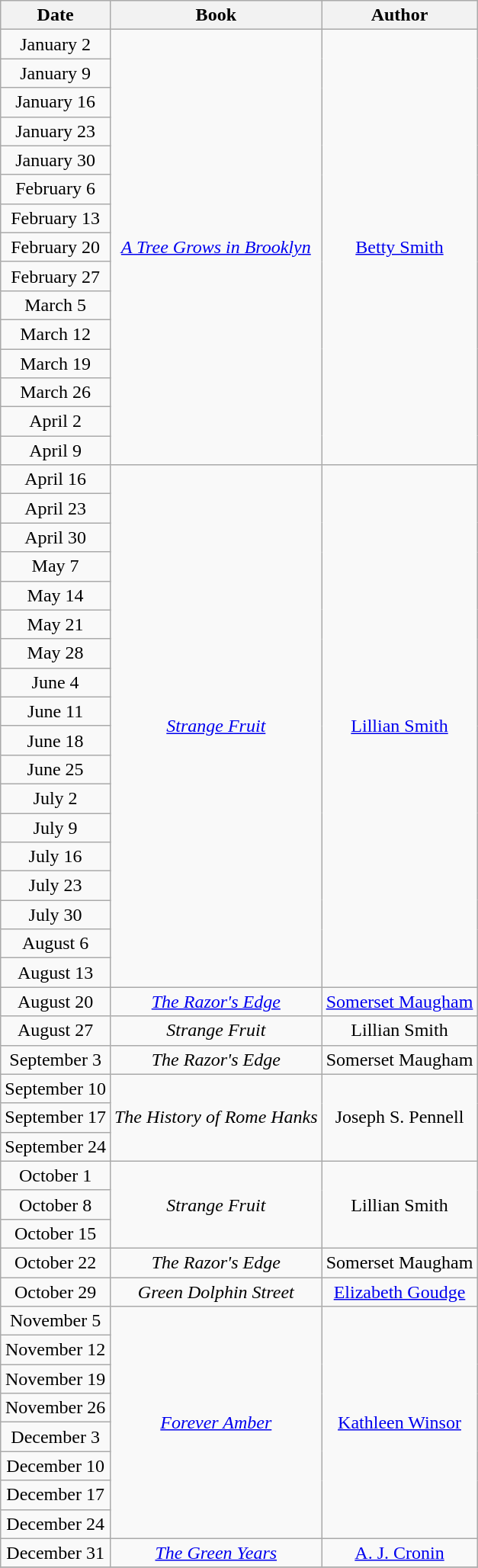<table class="wikitable sortable" style="text-align: center">
<tr>
<th>Date</th>
<th>Book</th>
<th>Author</th>
</tr>
<tr>
<td>January 2</td>
<td rowspan=15><em><a href='#'>A Tree Grows in Brooklyn</a></em></td>
<td rowspan=15><a href='#'>Betty Smith</a></td>
</tr>
<tr>
<td>January 9</td>
</tr>
<tr>
<td>January 16</td>
</tr>
<tr>
<td>January 23</td>
</tr>
<tr>
<td>January 30</td>
</tr>
<tr>
<td>February 6</td>
</tr>
<tr>
<td>February 13</td>
</tr>
<tr>
<td>February 20</td>
</tr>
<tr>
<td>February 27</td>
</tr>
<tr>
<td>March 5</td>
</tr>
<tr>
<td>March 12</td>
</tr>
<tr>
<td>March 19</td>
</tr>
<tr>
<td>March 26</td>
</tr>
<tr>
<td>April 2</td>
</tr>
<tr>
<td>April 9</td>
</tr>
<tr>
<td>April 16</td>
<td rowspan=18><em><a href='#'>Strange Fruit</a></em></td>
<td rowspan=18><a href='#'>Lillian Smith</a></td>
</tr>
<tr>
<td>April 23</td>
</tr>
<tr>
<td>April 30</td>
</tr>
<tr>
<td>May 7</td>
</tr>
<tr>
<td>May 14</td>
</tr>
<tr>
<td>May 21</td>
</tr>
<tr>
<td>May 28</td>
</tr>
<tr>
<td>June 4</td>
</tr>
<tr>
<td>June 11</td>
</tr>
<tr>
<td>June 18</td>
</tr>
<tr>
<td>June 25</td>
</tr>
<tr>
<td>July 2</td>
</tr>
<tr>
<td>July 9</td>
</tr>
<tr>
<td>July 16</td>
</tr>
<tr>
<td>July 23</td>
</tr>
<tr>
<td>July 30</td>
</tr>
<tr>
<td>August 6</td>
</tr>
<tr>
<td>August 13</td>
</tr>
<tr>
<td>August 20</td>
<td><em><a href='#'>The Razor's Edge</a></em></td>
<td><a href='#'>Somerset Maugham</a></td>
</tr>
<tr>
<td>August 27</td>
<td><em>Strange Fruit</em></td>
<td>Lillian Smith</td>
</tr>
<tr>
<td>September 3</td>
<td><em>The Razor's Edge</em></td>
<td>Somerset Maugham</td>
</tr>
<tr>
<td>September 10</td>
<td rowspan=3><em>The History of Rome Hanks</em></td>
<td rowspan=3>Joseph S. Pennell</td>
</tr>
<tr>
<td>September 17</td>
</tr>
<tr>
<td>September 24</td>
</tr>
<tr>
<td>October 1</td>
<td rowspan=3><em>Strange Fruit</em></td>
<td rowspan=3>Lillian Smith</td>
</tr>
<tr>
<td>October 8</td>
</tr>
<tr>
<td>October 15</td>
</tr>
<tr>
<td>October 22</td>
<td><em>The Razor's Edge</em></td>
<td>Somerset Maugham</td>
</tr>
<tr>
<td>October 29</td>
<td><em>Green Dolphin Street</em></td>
<td><a href='#'>Elizabeth Goudge</a></td>
</tr>
<tr>
<td>November 5</td>
<td rowspan=8><em><a href='#'>Forever Amber</a></em></td>
<td rowspan=8><a href='#'>Kathleen Winsor</a></td>
</tr>
<tr>
<td>November 12</td>
</tr>
<tr>
<td>November 19</td>
</tr>
<tr>
<td>November 26</td>
</tr>
<tr>
<td>December 3</td>
</tr>
<tr>
<td>December 10</td>
</tr>
<tr>
<td>December 17</td>
</tr>
<tr>
<td>December 24</td>
</tr>
<tr>
<td>December 31</td>
<td><em><a href='#'>The Green Years</a></em></td>
<td><a href='#'>A. J. Cronin</a></td>
</tr>
<tr>
</tr>
</table>
